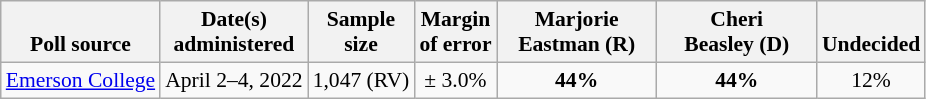<table class="wikitable" style="font-size:90%;text-align:center;">
<tr valign=bottom>
<th>Poll source</th>
<th>Date(s)<br>administered</th>
<th>Sample<br>size</th>
<th>Margin<br>of error</th>
<th style="width:100px;">Marjorie<br>Eastman (R)</th>
<th style="width:100px;">Cheri<br>Beasley (D)</th>
<th>Undecided</th>
</tr>
<tr>
<td style="text-align:left;"><a href='#'>Emerson College</a></td>
<td>April 2–4, 2022</td>
<td>1,047 (RV)</td>
<td>± 3.0%</td>
<td><strong>44%</strong></td>
<td><strong>44%</strong></td>
<td>12%</td>
</tr>
</table>
